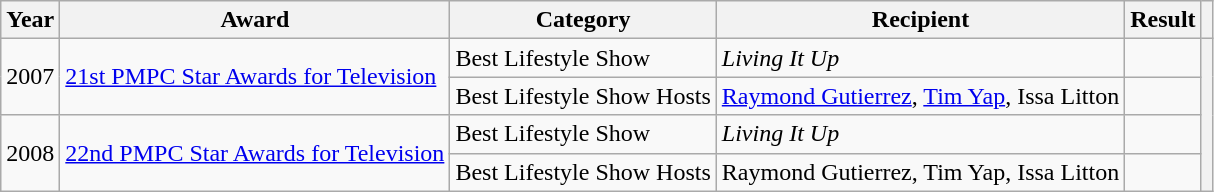<table class="wikitable">
<tr>
<th>Year</th>
<th>Award</th>
<th>Category</th>
<th>Recipient</th>
<th>Result</th>
<th></th>
</tr>
<tr>
<td rowspan=2>2007</td>
<td rowspan=2><a href='#'>21st PMPC Star Awards for Television</a></td>
<td>Best Lifestyle Show</td>
<td><em>Living It Up</em></td>
<td></td>
<th rowspan=4></th>
</tr>
<tr>
<td>Best Lifestyle Show Hosts</td>
<td><a href='#'>Raymond Gutierrez</a>, <a href='#'>Tim Yap</a>, Issa Litton</td>
<td></td>
</tr>
<tr>
<td rowspan=2>2008</td>
<td rowspan=2><a href='#'>22nd PMPC Star Awards for Television</a></td>
<td>Best Lifestyle Show</td>
<td><em>Living It Up</em></td>
<td></td>
</tr>
<tr>
<td>Best Lifestyle Show Hosts</td>
<td>Raymond Gutierrez, Tim Yap, Issa Litton</td>
<td></td>
</tr>
</table>
